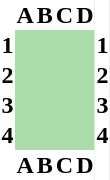<table class="floatright" style="text-align:center;border-spacing:0px;background:#ada;">
<tr style="background:#fff;">
<th> </th>
<th>A</th>
<th>B</th>
<th>C</th>
<th>D</th>
<th> </th>
</tr>
<tr>
<th style="background:#fff;">1</th>
<td colspan=2></td>
<td colspan=2></td>
<th style="background:#fff;">1</th>
</tr>
<tr>
<th style="background:#fff;">2</th>
<td rowspan=2></td>
<td rowspan=2></td>
<td rowspan=2></td>
<td rowspan=2></td>
<th style="background:#fff;">2</th>
</tr>
<tr>
<th style="background:#fff;">3</th>
<th style="background:#fff;">3</th>
</tr>
<tr>
<th style="background:#fff;">4</th>
<td colspan=2></td>
<td colspan=2></td>
<th style="background:#fff;">4</th>
</tr>
<tr style="background:#fff;">
<th> </th>
<th>A</th>
<th>B</th>
<th>C</th>
<th>D</th>
<th> </th>
</tr>
</table>
